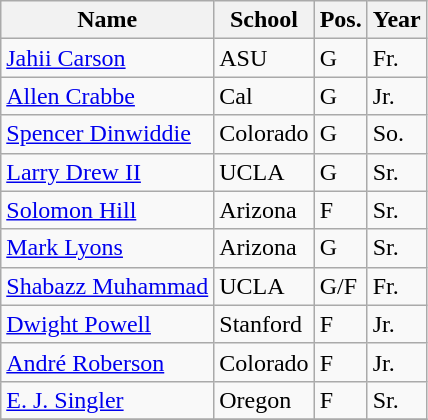<table class="wikitable">
<tr>
<th>Name</th>
<th>School</th>
<th>Pos.</th>
<th>Year</th>
</tr>
<tr>
<td><a href='#'>Jahii Carson</a></td>
<td>ASU</td>
<td>G</td>
<td>Fr.</td>
</tr>
<tr>
<td><a href='#'>Allen Crabbe</a></td>
<td>Cal</td>
<td>G</td>
<td>Jr.</td>
</tr>
<tr>
<td><a href='#'>Spencer Dinwiddie</a></td>
<td>Colorado</td>
<td>G</td>
<td>So.</td>
</tr>
<tr>
<td><a href='#'>Larry Drew II</a></td>
<td>UCLA</td>
<td>G</td>
<td>Sr.</td>
</tr>
<tr>
<td><a href='#'>Solomon Hill</a></td>
<td>Arizona</td>
<td>F</td>
<td>Sr.</td>
</tr>
<tr>
<td><a href='#'>Mark Lyons</a></td>
<td>Arizona</td>
<td>G</td>
<td>Sr.</td>
</tr>
<tr>
<td><a href='#'>Shabazz Muhammad</a></td>
<td>UCLA</td>
<td>G/F</td>
<td>Fr.</td>
</tr>
<tr>
<td><a href='#'>Dwight Powell</a></td>
<td>Stanford</td>
<td>F</td>
<td>Jr.</td>
</tr>
<tr>
<td><a href='#'>André Roberson</a></td>
<td>Colorado</td>
<td>F</td>
<td>Jr.</td>
</tr>
<tr>
<td><a href='#'>E. J. Singler</a></td>
<td>Oregon</td>
<td>F</td>
<td>Sr.</td>
</tr>
<tr>
</tr>
</table>
